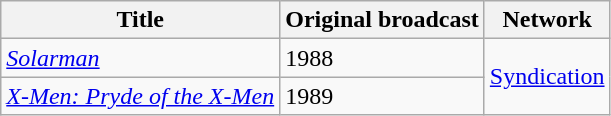<table class="wikitable plainrowheaders" style="text-align: left">
<tr>
<th>Title</th>
<th>Original broadcast</th>
<th>Network</th>
</tr>
<tr>
<td><em><a href='#'>Solarman</a></em></td>
<td>1988</td>
<td rowspan=2><a href='#'>Syndication</a></td>
</tr>
<tr>
<td><em><a href='#'>X-Men: Pryde of the X-Men</a></em></td>
<td>1989</td>
</tr>
</table>
